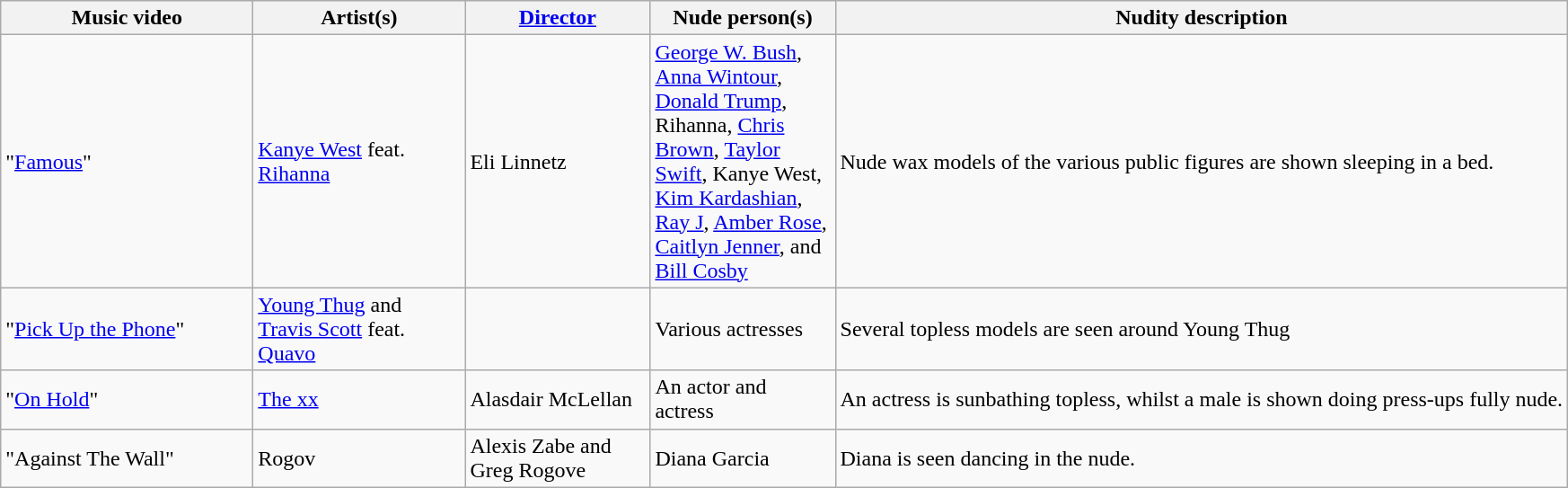<table class="wikitable">
<tr ">
<th scope="col" style="width:180px;">Music video</th>
<th scope="col" style="width:150px;">Artist(s)</th>
<th scope="col" style="width:130px;"><a href='#'>Director</a></th>
<th scope="col" style="width:130px;">Nude person(s)</th>
<th style=white-space:nowrap>Nudity description</th>
</tr>
<tr>
<td>"<a href='#'>Famous</a>"</td>
<td><a href='#'>Kanye West</a> feat. <a href='#'>Rihanna</a></td>
<td>Eli Linnetz</td>
<td><a href='#'>George W. Bush</a>, <a href='#'>Anna Wintour</a>, <a href='#'>Donald Trump</a>, Rihanna, <a href='#'>Chris Brown</a>, <a href='#'>Taylor Swift</a>, Kanye West, <a href='#'>Kim Kardashian</a>, <a href='#'>Ray J</a>, <a href='#'>Amber Rose</a>, <a href='#'>Caitlyn Jenner</a>, and <a href='#'>Bill Cosby</a></td>
<td>Nude wax models of the various public figures are shown sleeping in a bed.</td>
</tr>
<tr>
<td>"<a href='#'>Pick Up the Phone</a>"</td>
<td><a href='#'>Young Thug</a> and <a href='#'>Travis Scott</a> feat. <a href='#'>Quavo</a></td>
<td></td>
<td>Various actresses</td>
<td>Several topless models are seen around Young Thug</td>
</tr>
<tr>
<td>"<a href='#'>On Hold</a>"</td>
<td><a href='#'>The xx</a></td>
<td>Alasdair McLellan</td>
<td>An actor and actress</td>
<td>An actress is sunbathing topless, whilst a male is shown doing press-ups fully nude.</td>
</tr>
<tr>
<td>"Against The Wall"</td>
<td>Rogov</td>
<td>Alexis Zabe and Greg Rogove</td>
<td>Diana Garcia</td>
<td>Diana is seen dancing in the nude.</td>
</tr>
</table>
